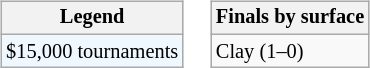<table>
<tr valign=top>
<td><br><table class=wikitable style="font-size:85%">
<tr>
<th>Legend</th>
</tr>
<tr style="background:#f0f8ff;">
<td>$15,000 tournaments</td>
</tr>
</table>
</td>
<td><br><table class=wikitable style="font-size:85%">
<tr>
<th>Finals by surface</th>
</tr>
<tr>
<td>Clay (1–0)</td>
</tr>
</table>
</td>
</tr>
</table>
